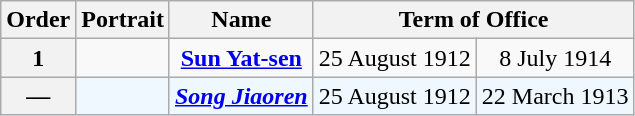<table class="wikitable" style="text-align:center;">
<tr>
<th>Order</th>
<th>Portrait</th>
<th>Name</th>
<th colspan="2">Term of Office</th>
</tr>
<tr>
<th>1</th>
<td></td>
<td><strong><a href='#'>Sun Yat-sen</a></strong></td>
<td>25 August 1912</td>
<td>8 July 1914</td>
</tr>
<tr style="background:#f0f8ff">
<th>—</th>
<td></td>
<td><strong><em><a href='#'>Song Jiaoren</a></em></strong></td>
<td>25 August 1912</td>
<td>22 March 1913</td>
</tr>
</table>
